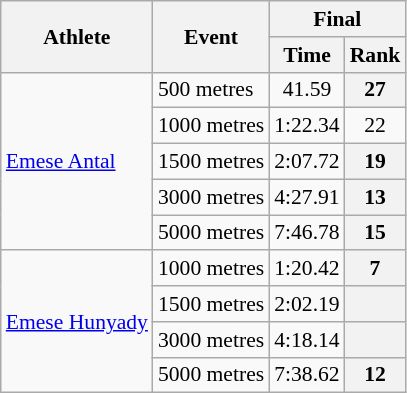<table class="wikitable" style="font-size:90%">
<tr>
<th rowspan="2">Athlete</th>
<th rowspan="2">Event</th>
<th colspan="2">Final</th>
</tr>
<tr>
<th>Time</th>
<th>Rank</th>
</tr>
<tr>
<td rowspan=5><a href='#'>Emese Antal</a></td>
<td>500 metres</td>
<td align="center">41.59</td>
<th align="center">27</th>
</tr>
<tr>
<td>1000 metres</td>
<td align="center">1:22.34</td>
<td align="center">22</td>
</tr>
<tr>
<td>1500 metres</td>
<td align="center">2:07.72</td>
<th align="center">19</th>
</tr>
<tr>
<td>3000 metres</td>
<td align="center">4:27.91</td>
<th align="center">13</th>
</tr>
<tr>
<td>5000 metres</td>
<td align="center">7:46.78</td>
<th align="center">15</th>
</tr>
<tr>
<td rowspan=4><a href='#'>Emese Hunyady</a></td>
<td>1000 metres</td>
<td align="center">1:20.42</td>
<th align="center">7</th>
</tr>
<tr>
<td>1500 metres</td>
<td align="center">2:02.19</td>
<th align="center"></th>
</tr>
<tr>
<td>3000 metres</td>
<td align="center">4:18.14</td>
<th align="center"></th>
</tr>
<tr>
<td>5000 metres</td>
<td align="center">7:38.62</td>
<th align="center">12</th>
</tr>
</table>
